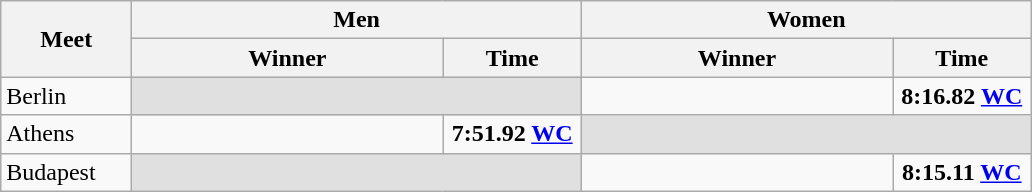<table class="wikitable">
<tr>
<th width=80 rowspan=2>Meet</th>
<th colspan=2>Men</th>
<th colspan=2>Women</th>
</tr>
<tr>
<th width=200>Winner</th>
<th width=85>Time</th>
<th width=200>Winner</th>
<th width=85>Time</th>
</tr>
<tr>
<td>Berlin</td>
<td colspan=2 bgcolor=e0e0e0></td>
<td></td>
<td align=center><strong>8:16.82 <a href='#'>WC</a></strong></td>
</tr>
<tr>
<td>Athens</td>
<td></td>
<td align=center><strong>7:51.92 <a href='#'>WC</a></strong></td>
<td colspan=2 bgcolor=e0e0e0></td>
</tr>
<tr>
<td>Budapest</td>
<td colspan=2 bgcolor=e0e0e0></td>
<td></td>
<td align="center"><strong>8:15.11 <a href='#'>WC</a></strong></td>
</tr>
</table>
